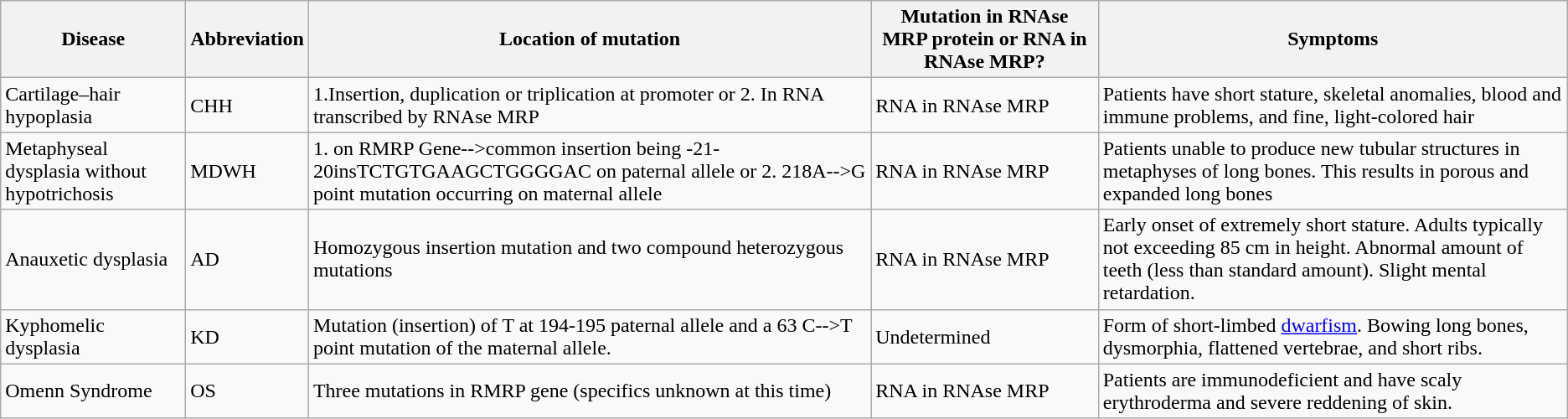<table class="wikitable">
<tr>
<th>Disease</th>
<th>Abbreviation</th>
<th>Location of mutation</th>
<th>Mutation in RNAse MRP protein or RNA in RNAse MRP?</th>
<th>Symptoms</th>
</tr>
<tr>
<td>Cartilage–hair hypoplasia</td>
<td>CHH</td>
<td>1.Insertion, duplication or triplication at promoter or 2. In RNA transcribed by RNAse MRP</td>
<td>RNA in RNAse MRP</td>
<td>Patients have short stature, skeletal anomalies, blood and immune problems, and fine, light-colored hair</td>
</tr>
<tr>
<td>Metaphyseal dysplasia without hypotrichosis</td>
<td>MDWH</td>
<td>1. on RMRP Gene-->common insertion being -21-20insTCTGTGAAGCTGGGGAC on paternal allele or 2. 218A-->G point mutation occurring on maternal allele</td>
<td>RNA in RNAse MRP</td>
<td>Patients unable to produce new tubular structures in metaphyses of long bones. This results in porous and expanded long bones</td>
</tr>
<tr>
<td>Anauxetic dysplasia</td>
<td>AD</td>
<td>Homozygous insertion mutation and two compound heterozygous mutations</td>
<td>RNA in RNAse MRP</td>
<td>Early onset of extremely short stature. Adults typically not exceeding 85 cm in height. Abnormal amount of teeth (less than standard amount). Slight mental retardation.</td>
</tr>
<tr>
<td>Kyphomelic dysplasia</td>
<td>KD</td>
<td>Mutation (insertion) of T at 194-195 paternal allele and a 63 C-->T point mutation of the maternal allele.</td>
<td>Undetermined</td>
<td>Form of short-limbed <a href='#'>dwarfism</a>. Bowing long bones, dysmorphia, flattened vertebrae, and short ribs.</td>
</tr>
<tr>
<td>Omenn Syndrome</td>
<td>OS</td>
<td>Three mutations in RMRP gene (specifics unknown at this time)</td>
<td>RNA in RNAse MRP</td>
<td>Patients are immunodeficient and have scaly erythroderma and severe reddening of skin.</td>
</tr>
</table>
